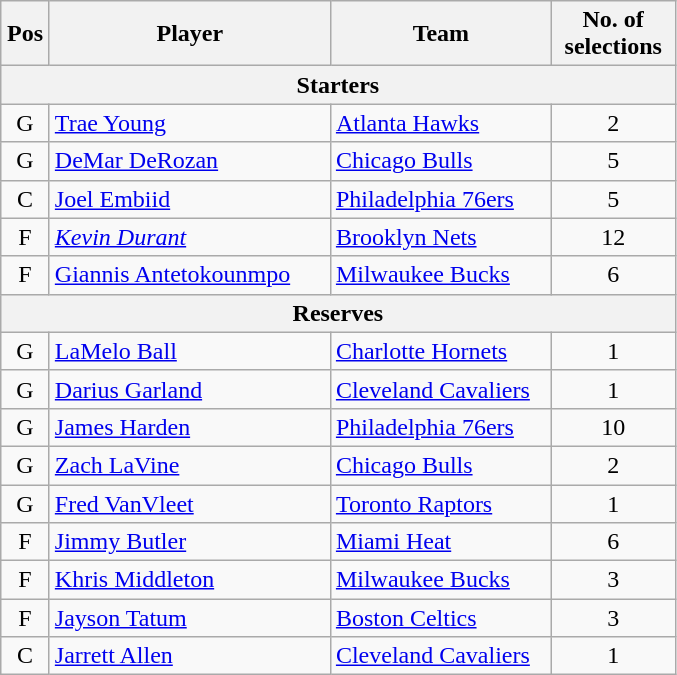<table class="wikitable" style="text-align:center">
<tr>
<th scope="col" width="25px">Pos</th>
<th scope="col" width="180px">Player</th>
<th scope="col" width="140px">Team</th>
<th scope="col" width="75px">No. of selections</th>
</tr>
<tr>
<th scope="col" colspan="4">Starters</th>
</tr>
<tr>
<td>G</td>
<td style="text-align:left"><a href='#'>Trae Young</a></td>
<td style="text-align:left"><a href='#'>Atlanta Hawks</a></td>
<td>2</td>
</tr>
<tr>
<td>G</td>
<td style="text-align:left"><a href='#'>DeMar DeRozan</a></td>
<td style="text-align:left"><a href='#'>Chicago Bulls</a></td>
<td>5</td>
</tr>
<tr>
<td>C</td>
<td style="text-align:left"><a href='#'>Joel Embiid</a></td>
<td style="text-align:left"><a href='#'>Philadelphia 76ers</a></td>
<td>5</td>
</tr>
<tr>
<td>F</td>
<td style="text-align:left"><em><a href='#'>Kevin Durant</a></em></td>
<td style="text-align:left"><a href='#'>Brooklyn Nets</a></td>
<td>12</td>
</tr>
<tr>
<td>F</td>
<td style="text-align:left"><a href='#'>Giannis Antetokounmpo</a></td>
<td style="text-align:left"><a href='#'>Milwaukee Bucks</a></td>
<td>6</td>
</tr>
<tr>
<th scope="col" colspan="4">Reserves</th>
</tr>
<tr>
<td>G</td>
<td style="text-align:left"><a href='#'>LaMelo Ball</a></td>
<td style="text-align:left"><a href='#'>Charlotte Hornets</a></td>
<td>1</td>
</tr>
<tr>
<td>G</td>
<td style="text-align:left"><a href='#'>Darius Garland</a></td>
<td style="text-align:left"><a href='#'>Cleveland Cavaliers</a></td>
<td>1</td>
</tr>
<tr>
<td>G</td>
<td style="text-align:left"><a href='#'>James Harden</a></td>
<td style="text-align:left"><a href='#'>Philadelphia 76ers</a></td>
<td>10</td>
</tr>
<tr>
<td>G</td>
<td style="text-align:left"><a href='#'>Zach LaVine</a></td>
<td style="text-align:left"><a href='#'>Chicago Bulls</a></td>
<td>2</td>
</tr>
<tr>
<td>G</td>
<td style="text-align:left"><a href='#'>Fred VanVleet</a></td>
<td style="text-align:left"><a href='#'>Toronto Raptors</a></td>
<td>1</td>
</tr>
<tr>
<td>F</td>
<td style="text-align:left"><a href='#'>Jimmy Butler</a></td>
<td style="text-align:left"><a href='#'>Miami Heat</a></td>
<td>6</td>
</tr>
<tr>
<td>F</td>
<td style="text-align:left"><a href='#'>Khris Middleton</a></td>
<td style="text-align:left"><a href='#'>Milwaukee Bucks</a></td>
<td>3</td>
</tr>
<tr>
<td>F</td>
<td style="text-align:left"><a href='#'>Jayson Tatum</a></td>
<td style="text-align:left"><a href='#'>Boston Celtics</a></td>
<td>3</td>
</tr>
<tr>
<td>C</td>
<td style="text-align:left"><a href='#'>Jarrett Allen</a></td>
<td style="text-align:left"><a href='#'>Cleveland Cavaliers</a></td>
<td>1</td>
</tr>
</table>
